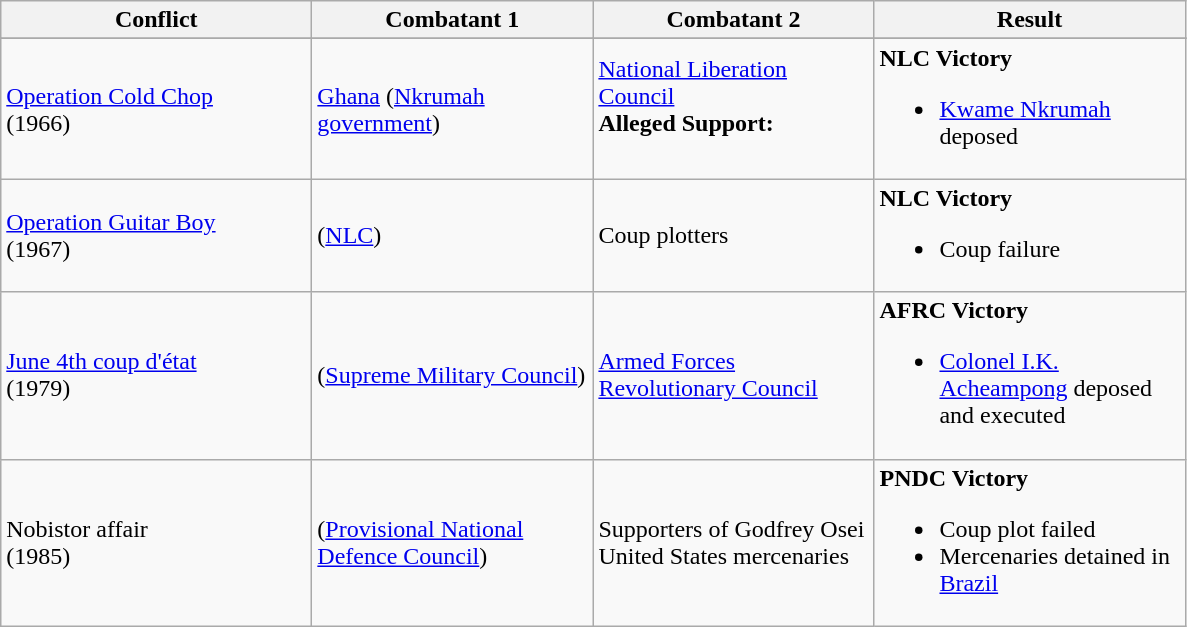<table class="wikitable sortable" style="text-align:left">
<tr>
<th style=rowspan="1" width=200px>Conflict</th>
<th style=rowspan="1" width=180px>Combatant 1</th>
<th style=rowspan="1" width=180px>Combatant 2</th>
<th style=rowspan="1" width=200px>Result</th>
</tr>
<tr>
</tr>
<tr>
<td><a href='#'>Operation Cold Chop</a><br>(1966)</td>
<td> <a href='#'>Ghana</a> (<a href='#'>Nkrumah government</a>)</td>
<td> <a href='#'>National Liberation Council</a><br><strong>Alleged Support:</strong><br><br></td>
<td><strong>NLC Victory</strong><br><ul><li><a href='#'>Kwame Nkrumah</a> deposed</li></ul></td>
</tr>
<tr>
<td><a href='#'>Operation Guitar Boy</a><br>(1967)</td>
<td> (<a href='#'>NLC</a>)</td>
<td> Coup plotters</td>
<td><strong>NLC Victory</strong><br><ul><li>Coup failure</li></ul></td>
</tr>
<tr>
<td><a href='#'>June 4th coup d'état</a><br>(1979)</td>
<td> (<a href='#'>Supreme Military Council</a>)</td>
<td> <a href='#'>Armed Forces Revolutionary Council</a></td>
<td><strong>AFRC Victory</strong><br><ul><li><a href='#'>Colonel I.K. Acheampong</a> deposed and executed</li></ul></td>
</tr>
<tr>
<td>Nobistor affair<br>(1985)</td>
<td> (<a href='#'>Provisional National Defence Council</a>)</td>
<td> Supporters of Godfrey Osei<br> United States mercenaries</td>
<td><strong>PNDC Victory</strong><br><ul><li>Coup plot failed</li><li>Mercenaries detained in <a href='#'>Brazil</a></li></ul></td>
</tr>
</table>
